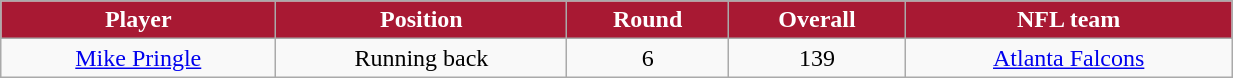<table class="wikitable" width="65%">
<tr align="center" style="background:#A81933;color:#FFFFFF;">
<td><strong>Player</strong></td>
<td><strong>Position</strong></td>
<td><strong>Round</strong></td>
<td><strong>Overall</strong></td>
<td><strong>NFL team</strong></td>
</tr>
<tr align="center" bgcolor="">
<td><a href='#'>Mike Pringle</a></td>
<td>Running back</td>
<td>6</td>
<td>139</td>
<td><a href='#'>Atlanta Falcons</a></td>
</tr>
</table>
